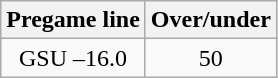<table class="wikitable">
<tr align="center">
<th style=>Pregame line</th>
<th style=>Over/under</th>
</tr>
<tr align="center">
<td>GSU –16.0</td>
<td>50</td>
</tr>
</table>
